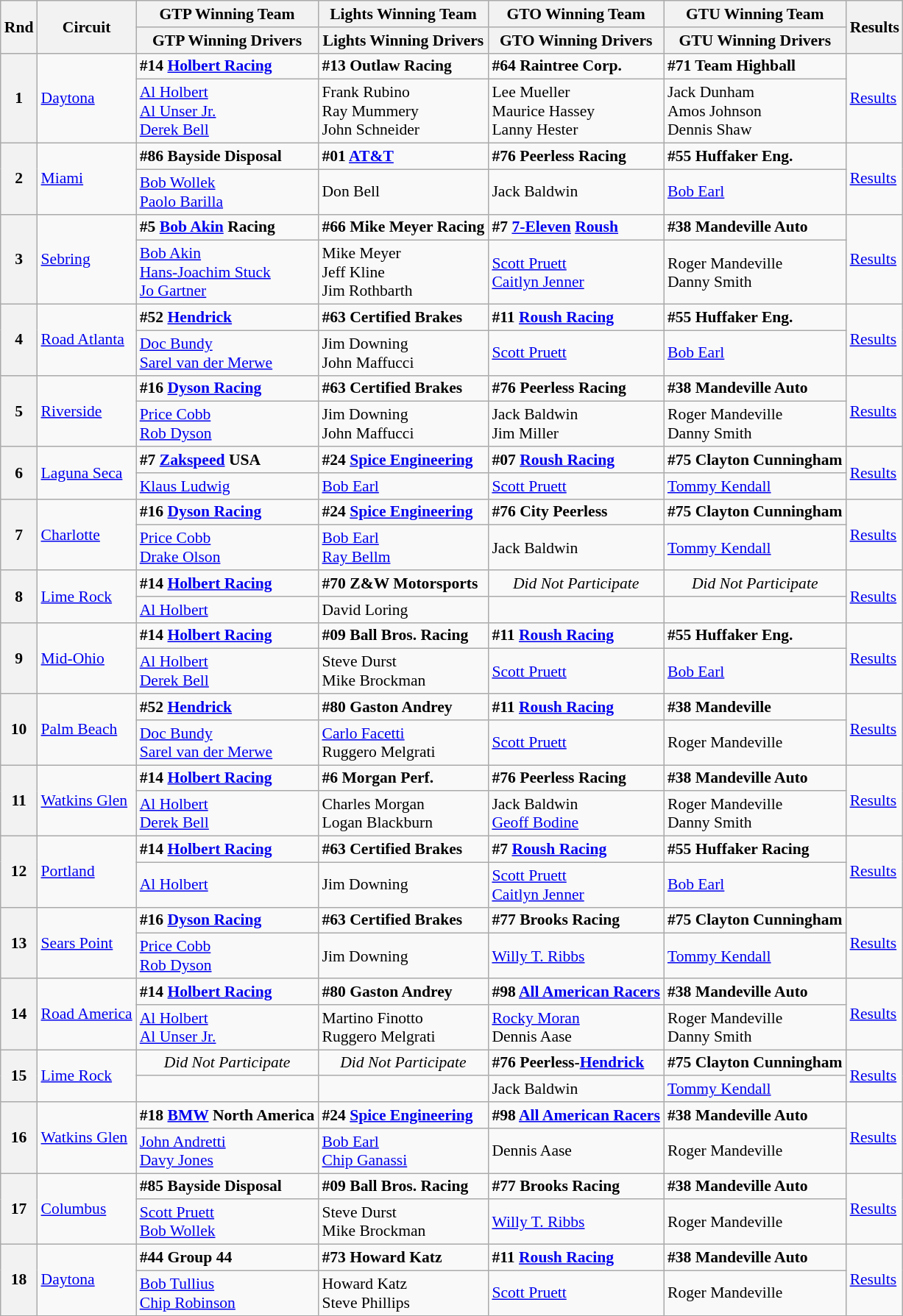<table class="wikitable" style="font-size: 90%;">
<tr>
<th rowspan=2>Rnd</th>
<th rowspan=2>Circuit</th>
<th>GTP Winning Team</th>
<th>Lights Winning Team</th>
<th>GTO Winning Team</th>
<th>GTU Winning Team</th>
<th rowspan=2>Results</th>
</tr>
<tr>
<th>GTP Winning Drivers</th>
<th>Lights Winning Drivers</th>
<th>GTO Winning Drivers</th>
<th>GTU Winning Drivers</th>
</tr>
<tr>
<th rowspan=2>1</th>
<td rowspan=2><a href='#'>Daytona</a></td>
<td><strong> #14 <a href='#'>Holbert Racing</a></strong></td>
<td><strong> #13 Outlaw Racing</strong></td>
<td><strong> #64 Raintree Corp.</strong></td>
<td><strong> #71 Team Highball</strong></td>
<td rowspan=2><a href='#'>Results</a></td>
</tr>
<tr>
<td> <a href='#'>Al Holbert</a><br> <a href='#'>Al Unser Jr.</a><br> <a href='#'>Derek Bell</a></td>
<td> Frank Rubino<br> Ray Mummery<br> John Schneider</td>
<td> Lee Mueller<br> Maurice Hassey<br> Lanny Hester</td>
<td> Jack Dunham<br> Amos Johnson<br> Dennis Shaw</td>
</tr>
<tr>
<th rowspan=2>2</th>
<td rowspan=2><a href='#'>Miami</a></td>
<td><strong> #86 Bayside Disposal</strong></td>
<td><strong> #01 <a href='#'>AT&T</a></strong></td>
<td><strong> #76 Peerless Racing</strong></td>
<td><strong> #55 Huffaker Eng.</strong></td>
<td rowspan=2><a href='#'>Results</a></td>
</tr>
<tr>
<td> <a href='#'>Bob Wollek</a><br> <a href='#'>Paolo Barilla</a></td>
<td> Don Bell</td>
<td> Jack Baldwin</td>
<td> <a href='#'>Bob Earl</a></td>
</tr>
<tr>
<th rowspan=2>3</th>
<td rowspan=2><a href='#'>Sebring</a></td>
<td><strong> #5 <a href='#'>Bob Akin</a> Racing</strong></td>
<td><strong> #66 Mike Meyer Racing</strong></td>
<td><strong> #7 <a href='#'>7-Eleven</a> <a href='#'>Roush</a></strong></td>
<td><strong> #38 Mandeville Auto</strong></td>
<td rowspan=2><a href='#'>Results</a></td>
</tr>
<tr>
<td> <a href='#'>Bob Akin</a><br> <a href='#'>Hans-Joachim Stuck</a><br> <a href='#'>Jo Gartner</a></td>
<td> Mike Meyer<br> Jeff Kline<br> Jim Rothbarth</td>
<td> <a href='#'>Scott Pruett</a><br> <a href='#'>Caitlyn Jenner</a></td>
<td> Roger Mandeville<br> Danny Smith</td>
</tr>
<tr>
<th rowspan=2>4</th>
<td rowspan=2><a href='#'>Road Atlanta</a></td>
<td><strong> #52 <a href='#'>Hendrick</a></strong></td>
<td><strong> #63 Certified Brakes</strong></td>
<td><strong> #11 <a href='#'>Roush Racing</a></strong></td>
<td><strong> #55 Huffaker Eng.</strong></td>
<td rowspan=2><a href='#'>Results</a></td>
</tr>
<tr>
<td> <a href='#'>Doc Bundy</a><br> <a href='#'>Sarel van der Merwe</a></td>
<td> Jim Downing<br> John Maffucci</td>
<td> <a href='#'>Scott Pruett</a></td>
<td> <a href='#'>Bob Earl</a></td>
</tr>
<tr>
<th rowspan=2>5</th>
<td rowspan=2><a href='#'>Riverside</a></td>
<td><strong> #16 <a href='#'>Dyson Racing</a></strong></td>
<td><strong> #63 Certified Brakes</strong></td>
<td><strong> #76 Peerless Racing</strong></td>
<td><strong> #38 Mandeville Auto</strong></td>
<td rowspan=2><a href='#'>Results</a></td>
</tr>
<tr>
<td> <a href='#'>Price Cobb</a><br> <a href='#'>Rob Dyson</a></td>
<td> Jim Downing<br> John Maffucci</td>
<td> Jack Baldwin<br> Jim Miller</td>
<td> Roger Mandeville<br> Danny Smith</td>
</tr>
<tr>
<th rowspan=2>6</th>
<td rowspan=2><a href='#'>Laguna Seca</a></td>
<td><strong> #7 <a href='#'>Zakspeed</a> USA</strong></td>
<td><strong> #24 <a href='#'>Spice Engineering</a></strong></td>
<td><strong> #07 <a href='#'>Roush Racing</a></strong></td>
<td><strong> #75 Clayton Cunningham</strong></td>
<td rowspan=2><a href='#'>Results</a></td>
</tr>
<tr>
<td> <a href='#'>Klaus Ludwig</a></td>
<td> <a href='#'>Bob Earl</a></td>
<td> <a href='#'>Scott Pruett</a></td>
<td> <a href='#'>Tommy Kendall</a></td>
</tr>
<tr>
<th rowspan=2>7</th>
<td rowspan=2><a href='#'>Charlotte</a></td>
<td><strong> #16 <a href='#'>Dyson Racing</a></strong></td>
<td><strong> #24 <a href='#'>Spice Engineering</a></strong></td>
<td><strong> #76 City Peerless</strong></td>
<td><strong> #75 Clayton Cunningham</strong></td>
<td rowspan=2><a href='#'>Results</a></td>
</tr>
<tr>
<td> <a href='#'>Price Cobb</a><br> <a href='#'>Drake Olson</a></td>
<td> <a href='#'>Bob Earl</a><br> <a href='#'>Ray Bellm</a></td>
<td> Jack Baldwin</td>
<td> <a href='#'>Tommy Kendall</a></td>
</tr>
<tr>
<th rowspan=2>8</th>
<td rowspan=2><a href='#'>Lime Rock</a></td>
<td><strong> #14 <a href='#'>Holbert Racing</a></strong></td>
<td><strong> #70 Z&W Motorsports</strong></td>
<td align="center"><em>Did Not Participate</em></td>
<td align="center"><em>Did Not Participate</em></td>
<td rowspan=2><a href='#'>Results</a></td>
</tr>
<tr>
<td> <a href='#'>Al Holbert</a></td>
<td> David Loring</td>
<td></td>
<td></td>
</tr>
<tr>
<th rowspan=2>9</th>
<td rowspan=2><a href='#'>Mid-Ohio</a></td>
<td><strong> #14 <a href='#'>Holbert Racing</a></strong></td>
<td><strong> #09 Ball Bros. Racing</strong></td>
<td><strong> #11 <a href='#'>Roush Racing</a></strong></td>
<td><strong> #55 Huffaker Eng.</strong></td>
<td rowspan=2><a href='#'>Results</a></td>
</tr>
<tr>
<td> <a href='#'>Al Holbert</a><br> <a href='#'>Derek Bell</a></td>
<td> Steve Durst<br> Mike Brockman</td>
<td> <a href='#'>Scott Pruett</a></td>
<td> <a href='#'>Bob Earl</a></td>
</tr>
<tr>
<th rowspan=2>10</th>
<td rowspan=2><a href='#'>Palm Beach</a></td>
<td><strong> #52 <a href='#'>Hendrick</a></strong></td>
<td><strong> #80 Gaston Andrey</strong></td>
<td><strong> #11 <a href='#'>Roush Racing</a></strong></td>
<td><strong> #38 Mandeville</strong></td>
<td rowspan=2><a href='#'>Results</a></td>
</tr>
<tr>
<td> <a href='#'>Doc Bundy</a><br> <a href='#'>Sarel van der Merwe</a></td>
<td> <a href='#'>Carlo Facetti</a><br> Ruggero Melgrati</td>
<td> <a href='#'>Scott Pruett</a></td>
<td> Roger Mandeville</td>
</tr>
<tr>
<th rowspan=2>11</th>
<td rowspan=2><a href='#'>Watkins Glen</a></td>
<td><strong> #14 <a href='#'>Holbert Racing</a></strong></td>
<td><strong> #6 Morgan Perf.</strong></td>
<td><strong> #76 Peerless Racing</strong></td>
<td><strong> #38 Mandeville Auto</strong></td>
<td rowspan=2><a href='#'>Results</a></td>
</tr>
<tr>
<td> <a href='#'>Al Holbert</a><br> <a href='#'>Derek Bell</a></td>
<td> Charles Morgan<br> Logan Blackburn</td>
<td> Jack Baldwin<br> <a href='#'>Geoff Bodine</a></td>
<td> Roger Mandeville<br> Danny Smith</td>
</tr>
<tr>
<th rowspan=2>12</th>
<td rowspan=2><a href='#'>Portland</a></td>
<td><strong> #14 <a href='#'>Holbert Racing</a></strong></td>
<td><strong> #63 Certified Brakes</strong></td>
<td><strong> #7 <a href='#'>Roush Racing</a></strong></td>
<td><strong> #55 Huffaker Racing</strong></td>
<td rowspan=2><a href='#'>Results</a></td>
</tr>
<tr>
<td> <a href='#'>Al Holbert</a></td>
<td> Jim Downing</td>
<td> <a href='#'>Scott Pruett</a><br> <a href='#'>Caitlyn Jenner</a></td>
<td> <a href='#'>Bob Earl</a></td>
</tr>
<tr>
<th rowspan=2>13</th>
<td rowspan=2><a href='#'>Sears Point</a></td>
<td><strong> #16 <a href='#'>Dyson Racing</a></strong></td>
<td><strong> #63 Certified Brakes</strong></td>
<td><strong> #77 Brooks Racing</strong></td>
<td><strong> #75 Clayton Cunningham</strong></td>
<td rowspan=2><a href='#'>Results</a></td>
</tr>
<tr>
<td> <a href='#'>Price Cobb</a><br> <a href='#'>Rob Dyson</a></td>
<td> Jim Downing</td>
<td> <a href='#'>Willy T. Ribbs</a></td>
<td> <a href='#'>Tommy Kendall</a></td>
</tr>
<tr>
<th rowspan=2>14</th>
<td rowspan=2><a href='#'>Road America</a></td>
<td><strong> #14 <a href='#'>Holbert Racing</a></strong></td>
<td><strong> #80 Gaston Andrey</strong></td>
<td><strong> #98 <a href='#'>All American Racers</a></strong></td>
<td><strong> #38 Mandeville Auto</strong></td>
<td rowspan=2><a href='#'>Results</a></td>
</tr>
<tr>
<td> <a href='#'>Al Holbert</a><br> <a href='#'>Al Unser Jr.</a></td>
<td> Martino Finotto<br> Ruggero Melgrati</td>
<td> <a href='#'>Rocky Moran</a><br> Dennis Aase</td>
<td> Roger Mandeville<br> Danny Smith</td>
</tr>
<tr>
<th rowspan=2>15</th>
<td rowspan=2><a href='#'>Lime Rock</a></td>
<td align="center"><em>Did Not Participate</em></td>
<td align="center"><em>Did Not Participate</em></td>
<td><strong> #76 Peerless-<a href='#'>Hendrick</a></strong></td>
<td><strong> #75 Clayton Cunningham</strong></td>
<td rowspan=2><a href='#'>Results</a></td>
</tr>
<tr>
<td></td>
<td></td>
<td> Jack Baldwin</td>
<td> <a href='#'>Tommy Kendall</a></td>
</tr>
<tr>
<th rowspan=2>16</th>
<td rowspan=2><a href='#'>Watkins Glen</a></td>
<td><strong> #18 <a href='#'>BMW</a> North America</strong></td>
<td><strong> #24 <a href='#'>Spice Engineering</a></strong></td>
<td><strong> #98 <a href='#'>All American Racers</a></strong></td>
<td><strong> #38 Mandeville Auto</strong></td>
<td rowspan=2><a href='#'>Results</a></td>
</tr>
<tr>
<td> <a href='#'>John Andretti</a><br> <a href='#'>Davy Jones</a></td>
<td> <a href='#'>Bob Earl</a><br> <a href='#'>Chip Ganassi</a></td>
<td> Dennis Aase</td>
<td> Roger Mandeville</td>
</tr>
<tr>
<th rowspan=2>17</th>
<td rowspan=2><a href='#'>Columbus</a></td>
<td><strong> #85 Bayside Disposal</strong></td>
<td><strong> #09 Ball Bros. Racing</strong></td>
<td><strong> #77 Brooks Racing</strong></td>
<td><strong> #38 Mandeville Auto</strong></td>
<td rowspan=2><a href='#'>Results</a></td>
</tr>
<tr>
<td> <a href='#'>Scott Pruett</a><br> <a href='#'>Bob Wollek</a></td>
<td> Steve Durst<br> Mike Brockman</td>
<td> <a href='#'>Willy T. Ribbs</a></td>
<td> Roger Mandeville</td>
</tr>
<tr>
<th rowspan=2>18</th>
<td rowspan=2><a href='#'>Daytona</a></td>
<td><strong> #44 Group 44</strong></td>
<td><strong> #73 Howard Katz</strong></td>
<td><strong> #11 <a href='#'>Roush Racing</a></strong></td>
<td><strong> #38 Mandeville Auto</strong></td>
<td rowspan=2><a href='#'>Results</a></td>
</tr>
<tr>
<td> <a href='#'>Bob Tullius</a><br> <a href='#'>Chip Robinson</a></td>
<td> Howard Katz<br> Steve Phillips</td>
<td> <a href='#'>Scott Pruett</a></td>
<td> Roger Mandeville</td>
</tr>
</table>
